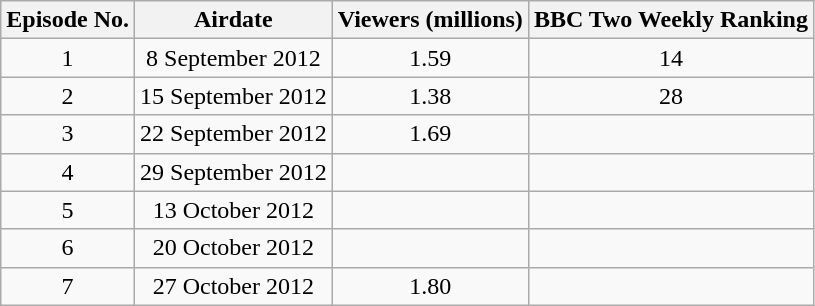<table class="wikitable" style="text-align:center;">
<tr>
<th>Episode No.</th>
<th>Airdate</th>
<th>Viewers (millions)</th>
<th>BBC Two Weekly Ranking</th>
</tr>
<tr>
<td>1</td>
<td>8 September 2012</td>
<td>1.59</td>
<td>14</td>
</tr>
<tr>
<td>2</td>
<td>15 September 2012</td>
<td>1.38</td>
<td>28</td>
</tr>
<tr>
<td>3</td>
<td>22 September 2012</td>
<td>1.69</td>
<td></td>
</tr>
<tr>
<td>4</td>
<td>29 September 2012</td>
<td></td>
<td></td>
</tr>
<tr>
<td>5</td>
<td>13 October 2012</td>
<td></td>
<td></td>
</tr>
<tr>
<td>6</td>
<td>20 October 2012</td>
<td></td>
<td></td>
</tr>
<tr>
<td>7</td>
<td>27 October 2012</td>
<td>1.80</td>
<td></td>
</tr>
</table>
